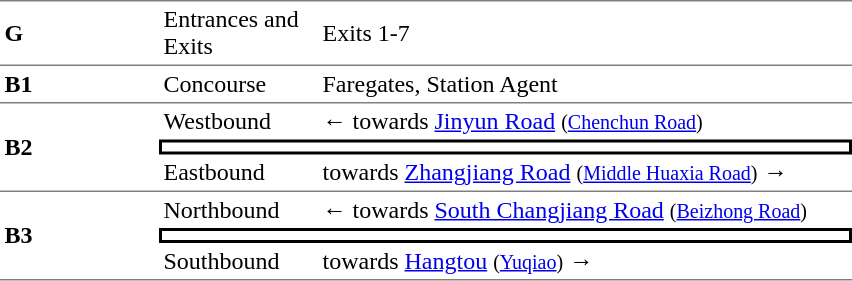<table cellspacing=0 cellpadding=3>
<tr>
<td style="border-top:solid 1px gray;border-bottom:solid 1px gray;" width=100><strong>G</strong></td>
<td style="border-top:solid 1px gray;border-bottom:solid 1px gray;" width=100>Entrances and Exits</td>
<td style="border-top:solid 1px gray;border-bottom:solid 1px gray;" width=350>Exits 1-7</td>
</tr>
<tr>
<td style="border-bottom:solid 1px gray;"><strong>B1</strong></td>
<td style="border-bottom:solid 1px gray;">Concourse</td>
<td style="border-bottom:solid 1px gray;">Faregates, Station Agent</td>
</tr>
<tr>
<td style="border-bottom:solid 1px gray;" rowspan=3><strong>B2</strong></td>
<td>Westbound</td>
<td>←  towards <a href='#'>Jinyun Road</a> <small>(<a href='#'>Chenchun Road</a>)</small></td>
</tr>
<tr>
<td style="border-right:solid 2px black;border-left:solid 2px black;border-top:solid 2px black;border-bottom:solid 2px black;" colspan=2></td>
</tr>
<tr>
<td style="border-bottom:solid 1px gray;">Eastbound</td>
<td style="border-bottom:solid 1px gray;">  towards <a href='#'>Zhangjiang Road</a> <small>(<a href='#'>Middle Huaxia Road</a>)</small> →</td>
</tr>
<tr>
<td style="border-bottom:solid 1px gray;" rowspan=3><strong>B3</strong></td>
<td>Northbound</td>
<td>←  towards <a href='#'>South Changjiang Road</a> <small>(<a href='#'>Beizhong Road</a>)</small></td>
</tr>
<tr>
<td style="border-right:solid 2px black;border-left:solid 2px black;border-top:solid 2px black;border-bottom:solid 2px black;" colspan=2></td>
</tr>
<tr>
<td style="border-bottom:solid 1px gray;">Southbound</td>
<td style="border-bottom:solid 1px gray;">  towards <a href='#'>Hangtou</a> <small>(<a href='#'>Yuqiao</a>)</small> →</td>
</tr>
</table>
